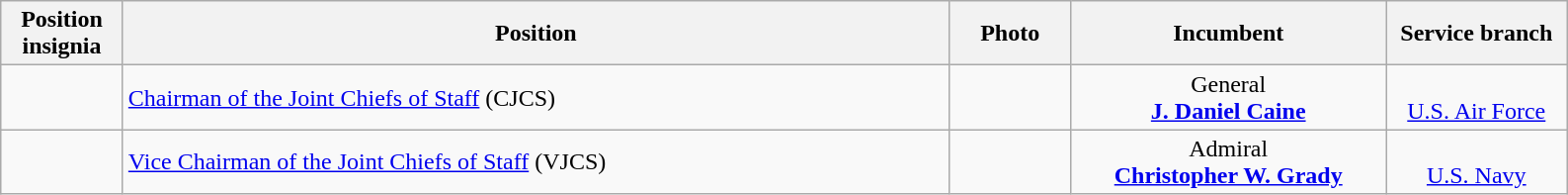<table class="wikitable">
<tr>
<th width="75" style="text-align:center">Position insignia</th>
<th width="550" style="text-align:center">Position</th>
<th width="75" style="text-align:center">Photo</th>
<th width="205" style="text-align:center">Incumbent</th>
<th width="115" style="text-align:center">Service branch</th>
</tr>
<tr>
<td></td>
<td><a href='#'>Chairman of the Joint Chiefs of Staff</a> (CJCS)</td>
<td></td>
<td style="text-align:center">General<br><strong><a href='#'>J. Daniel Caine</a></strong></td>
<td style="text-align:center"><br><a href='#'>U.S. Air Force</a></td>
</tr>
<tr>
<td></td>
<td><a href='#'>Vice Chairman of the Joint Chiefs of Staff</a> (VJCS)</td>
<td></td>
<td style="text-align:center">Admiral<br><strong><a href='#'>Christopher W. Grady</a></strong></td>
<td style="text-align:center"><br><a href='#'>U.S. Navy</a></td>
</tr>
</table>
